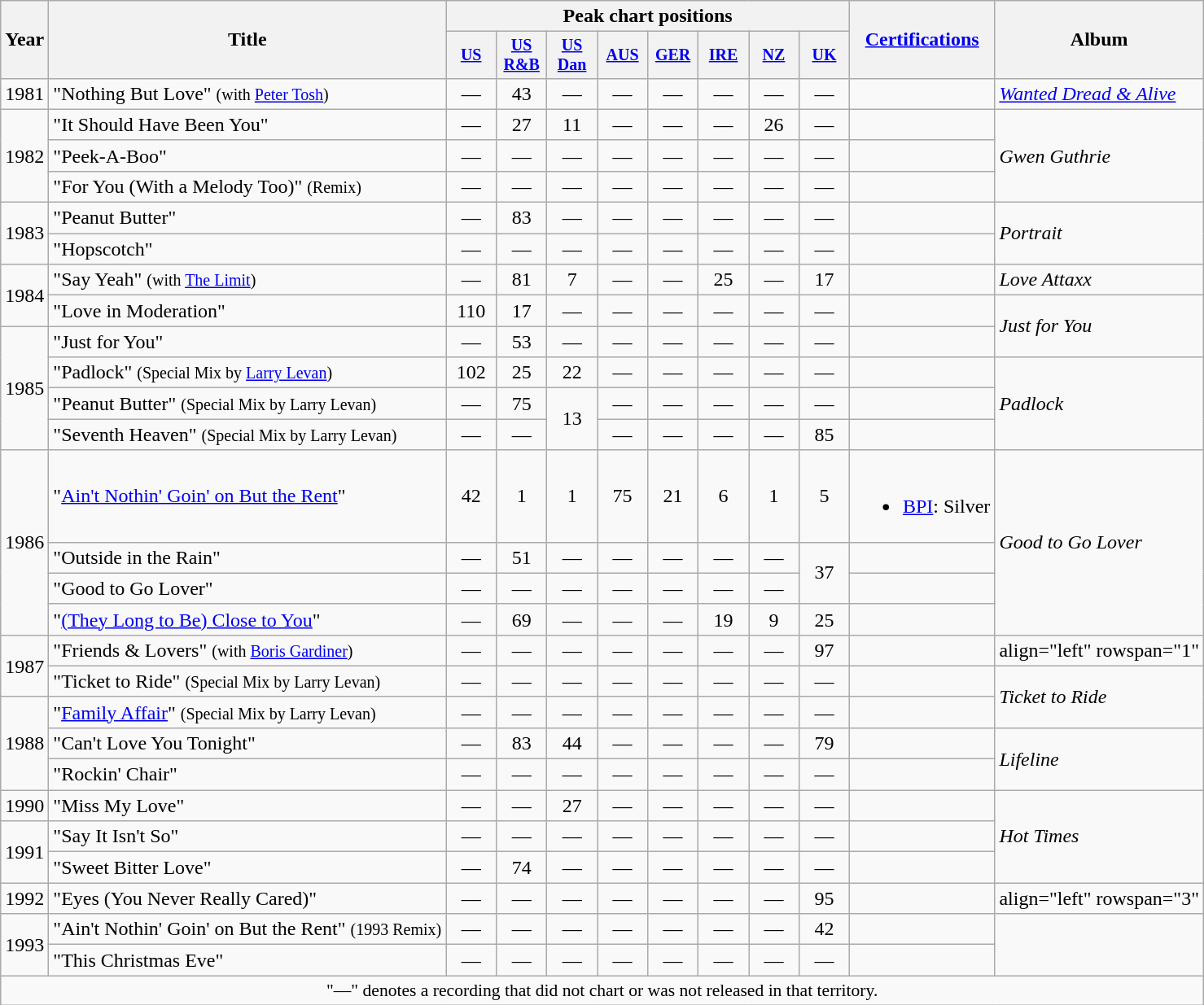<table class="wikitable" style="text-align:center;">
<tr>
<th rowspan="2">Year</th>
<th rowspan="2">Title</th>
<th colspan="8">Peak chart positions</th>
<th rowspan="2"><a href='#'>Certifications</a></th>
<th rowspan="2">Album</th>
</tr>
<tr style="font-size:smaller;">
<th width="35"><a href='#'>US</a><br></th>
<th width="35"><a href='#'>US<br>R&B</a><br></th>
<th width="35"><a href='#'>US<br>Dan</a><br></th>
<th width="35"><a href='#'>AUS</a><br></th>
<th width="35"><a href='#'>GER</a><br></th>
<th width="35"><a href='#'>IRE</a><br></th>
<th width="35"><a href='#'>NZ</a><br></th>
<th width="35"><a href='#'>UK</a><br></th>
</tr>
<tr>
<td rowspan="1">1981</td>
<td align="left">"Nothing But Love" <small>(with <a href='#'>Peter Tosh</a>)</small></td>
<td>—</td>
<td>43</td>
<td>—</td>
<td>—</td>
<td>—</td>
<td>—</td>
<td>—</td>
<td>—</td>
<td align=left></td>
<td align="left" rowspan="1"><em><a href='#'>Wanted Dread & Alive</a></em></td>
</tr>
<tr>
<td rowspan="3">1982</td>
<td align="left">"It Should Have Been You"</td>
<td>—</td>
<td>27</td>
<td>11</td>
<td>—</td>
<td>—</td>
<td>—</td>
<td>26</td>
<td>—</td>
<td align=left></td>
<td align="left" rowspan="3"><em>Gwen Guthrie</em></td>
</tr>
<tr>
<td align="left">"Peek-A-Boo"</td>
<td>—</td>
<td>—</td>
<td>—</td>
<td>—</td>
<td>—</td>
<td>—</td>
<td>—</td>
<td>—</td>
<td align=left></td>
</tr>
<tr>
<td align="left">"For You (With a Melody Too)" <small>(Remix)</small></td>
<td>—</td>
<td>—</td>
<td>—</td>
<td>—</td>
<td>—</td>
<td>—</td>
<td>—</td>
<td>—</td>
<td align=left></td>
</tr>
<tr>
<td rowspan="2">1983</td>
<td align="left">"Peanut Butter"</td>
<td>—</td>
<td>83</td>
<td>—</td>
<td>—</td>
<td>—</td>
<td>—</td>
<td>—</td>
<td>—</td>
<td align=left></td>
<td align="left" rowspan="2"><em>Portrait</em></td>
</tr>
<tr>
<td align="left">"Hopscotch"</td>
<td>—</td>
<td>—</td>
<td>—</td>
<td>—</td>
<td>—</td>
<td>—</td>
<td>—</td>
<td>—</td>
</tr>
<tr>
<td rowspan="2">1984</td>
<td align="left">"Say Yeah" <small>(with <a href='#'>The Limit</a>)</small></td>
<td>—</td>
<td>81</td>
<td>7</td>
<td>—</td>
<td>—</td>
<td>25</td>
<td>—</td>
<td>17</td>
<td align=left></td>
<td align="left" rowspan="1"><em>Love Attaxx</em></td>
</tr>
<tr>
<td align="left">"Love in Moderation"</td>
<td>110</td>
<td>17</td>
<td>—</td>
<td>—</td>
<td>—</td>
<td>—</td>
<td>—</td>
<td>—</td>
<td align=left></td>
<td align="left" rowspan="2"><em>Just for You</em></td>
</tr>
<tr>
<td rowspan="4">1985</td>
<td align="left">"Just for You"</td>
<td>—</td>
<td>53</td>
<td>—</td>
<td>—</td>
<td>—</td>
<td>—</td>
<td>—</td>
<td>—</td>
<td align=left></td>
</tr>
<tr>
<td align="left">"Padlock" <small>(Special Mix by <a href='#'>Larry Levan</a>)</small></td>
<td>102</td>
<td>25</td>
<td>22</td>
<td>—</td>
<td>—</td>
<td>—</td>
<td>—</td>
<td>—</td>
<td align=left></td>
<td align="left" rowspan="3"><em>Padlock</em></td>
</tr>
<tr>
<td align="left">"Peanut Butter" <small>(Special Mix by Larry Levan)</small></td>
<td>—</td>
<td>75</td>
<td rowspan="2">13</td>
<td>—</td>
<td>—</td>
<td>—</td>
<td>—</td>
<td>—</td>
</tr>
<tr>
<td align="left">"Seventh Heaven" <small>(Special Mix by Larry Levan)</small></td>
<td>—</td>
<td>—</td>
<td>—</td>
<td>—</td>
<td>—</td>
<td>—</td>
<td>85</td>
<td align=left></td>
</tr>
<tr>
<td rowspan="4">1986</td>
<td align="left">"<a href='#'>Ain't Nothin' Goin' on But the Rent</a>"</td>
<td>42</td>
<td>1</td>
<td>1</td>
<td>75</td>
<td>21</td>
<td>6</td>
<td>1</td>
<td>5</td>
<td align=left><br><ul><li><a href='#'>BPI</a>: Silver</li></ul></td>
<td align="left" rowspan="4"><em>Good to Go Lover</em></td>
</tr>
<tr>
<td align="left">"Outside in the Rain"</td>
<td>—</td>
<td>51</td>
<td>—</td>
<td>—</td>
<td>—</td>
<td>—</td>
<td>—</td>
<td rowspan="2">37</td>
<td align=left></td>
</tr>
<tr>
<td align="left">"Good to Go Lover"</td>
<td>—</td>
<td>—</td>
<td>—</td>
<td>—</td>
<td>—</td>
<td>—</td>
<td>—</td>
<td align=left></td>
</tr>
<tr>
<td align="left">"<a href='#'>(They Long to Be) Close to You</a>"</td>
<td>—</td>
<td>69</td>
<td>—</td>
<td>—</td>
<td>—</td>
<td>19</td>
<td>9</td>
<td>25</td>
<td align=left></td>
</tr>
<tr>
<td rowspan="2">1987</td>
<td align="left">"Friends & Lovers" <small>(with <a href='#'>Boris Gardiner</a>)</small></td>
<td>—</td>
<td>—</td>
<td>—</td>
<td>—</td>
<td>—</td>
<td>—</td>
<td>—</td>
<td>97</td>
<td align=left></td>
<td>align="left" rowspan="1" </td>
</tr>
<tr>
<td align="left">"Ticket to Ride" <small>(Special Mix by Larry Levan)</small></td>
<td>—</td>
<td>—</td>
<td>—</td>
<td>—</td>
<td>—</td>
<td>—</td>
<td>—</td>
<td>—</td>
<td align=left></td>
<td align="left" rowspan="2"><em>Ticket to Ride</em></td>
</tr>
<tr>
<td rowspan="3">1988</td>
<td align="left">"<a href='#'>Family Affair</a>" <small>(Special Mix by Larry Levan)</small></td>
<td>—</td>
<td>—</td>
<td>—</td>
<td>—</td>
<td>—</td>
<td>—</td>
<td>—</td>
<td>—</td>
<td align=left></td>
</tr>
<tr>
<td align="left">"Can't Love You Tonight"</td>
<td>—</td>
<td>83</td>
<td>44</td>
<td>—</td>
<td>—</td>
<td>—</td>
<td>—</td>
<td>79</td>
<td align=left></td>
<td align="left" rowspan="2"><em>Lifeline</em></td>
</tr>
<tr>
<td align="left">"Rockin' Chair"</td>
<td>—</td>
<td>—</td>
<td>—</td>
<td>—</td>
<td>—</td>
<td>—</td>
<td>—</td>
<td>—</td>
<td align=left></td>
</tr>
<tr>
<td rowspan="1">1990</td>
<td align="left">"Miss My Love"</td>
<td>—</td>
<td>—</td>
<td>27</td>
<td>—</td>
<td>—</td>
<td>—</td>
<td>—</td>
<td>—</td>
<td align=left></td>
<td align="left" rowspan="3"><em>Hot Times</em></td>
</tr>
<tr>
<td rowspan="2">1991</td>
<td align="left">"Say It Isn't So"</td>
<td>—</td>
<td>—</td>
<td>—</td>
<td>—</td>
<td>—</td>
<td>—</td>
<td>—</td>
<td>—</td>
<td align=left></td>
</tr>
<tr>
<td align="left">"Sweet Bitter Love"</td>
<td>—</td>
<td>74</td>
<td>—</td>
<td>—</td>
<td>—</td>
<td>—</td>
<td>—</td>
<td>—</td>
<td align=left></td>
</tr>
<tr>
<td rowspan="1">1992</td>
<td align="left">"Eyes (You Never Really Cared)"</td>
<td>—</td>
<td>—</td>
<td>—</td>
<td>—</td>
<td>—</td>
<td>—</td>
<td>—</td>
<td>95</td>
<td align=left></td>
<td>align="left" rowspan="3" </td>
</tr>
<tr>
<td rowspan="2">1993</td>
<td align="left">"Ain't Nothin' Goin' on But the Rent" <small>(1993 Remix)</small></td>
<td>—</td>
<td>—</td>
<td>—</td>
<td>—</td>
<td>—</td>
<td>—</td>
<td>—</td>
<td>42</td>
<td align=left></td>
</tr>
<tr>
<td align="left">"This Christmas Eve"</td>
<td>—</td>
<td>—</td>
<td>—</td>
<td>—</td>
<td>—</td>
<td>—</td>
<td>—</td>
<td>—</td>
<td align=left></td>
</tr>
<tr>
<td colspan="15" style="font-size:90%">"—" denotes a recording that did not chart or was not released in that territory.</td>
</tr>
</table>
